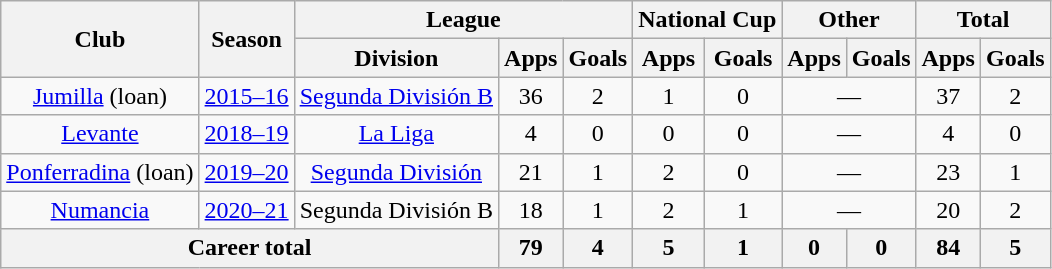<table class="wikitable" style="text-align:center">
<tr>
<th rowspan="2">Club</th>
<th rowspan="2">Season</th>
<th colspan="3">League</th>
<th colspan="2">National Cup</th>
<th colspan="2">Other</th>
<th colspan="2">Total</th>
</tr>
<tr>
<th>Division</th>
<th>Apps</th>
<th>Goals</th>
<th>Apps</th>
<th>Goals</th>
<th>Apps</th>
<th>Goals</th>
<th>Apps</th>
<th>Goals</th>
</tr>
<tr>
<td><a href='#'>Jumilla</a> (loan)</td>
<td><a href='#'>2015–16</a></td>
<td><a href='#'>Segunda División B</a></td>
<td>36</td>
<td>2</td>
<td>1</td>
<td>0</td>
<td colspan="2">—</td>
<td>37</td>
<td>2</td>
</tr>
<tr>
<td><a href='#'>Levante</a></td>
<td><a href='#'>2018–19</a></td>
<td><a href='#'>La Liga</a></td>
<td>4</td>
<td>0</td>
<td>0</td>
<td>0</td>
<td colspan="2">—</td>
<td>4</td>
<td>0</td>
</tr>
<tr>
<td><a href='#'>Ponferradina</a> (loan)</td>
<td><a href='#'>2019–20</a></td>
<td><a href='#'>Segunda División</a></td>
<td>21</td>
<td>1</td>
<td>2</td>
<td>0</td>
<td colspan="2">—</td>
<td>23</td>
<td>1</td>
</tr>
<tr>
<td><a href='#'>Numancia</a></td>
<td><a href='#'>2020–21</a></td>
<td>Segunda División B</td>
<td>18</td>
<td>1</td>
<td>2</td>
<td>1</td>
<td colspan="2">—</td>
<td>20</td>
<td>2</td>
</tr>
<tr>
<th colspan="3">Career total</th>
<th>79</th>
<th>4</th>
<th>5</th>
<th>1</th>
<th>0</th>
<th>0</th>
<th>84</th>
<th>5</th>
</tr>
</table>
